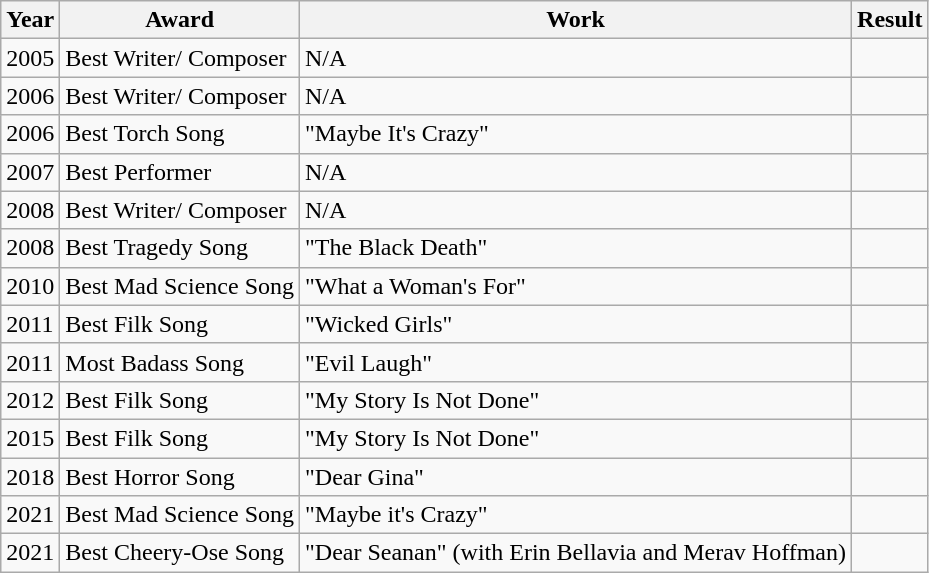<table class="wikitable sortable">
<tr>
<th>Year</th>
<th>Award</th>
<th>Work</th>
<th>Result</th>
</tr>
<tr>
<td>2005</td>
<td>Best Writer/ Composer</td>
<td>N/A</td>
<td></td>
</tr>
<tr>
<td>2006</td>
<td>Best Writer/ Composer</td>
<td>N/A</td>
<td></td>
</tr>
<tr>
<td>2006</td>
<td>Best Torch Song</td>
<td>"Maybe It's Crazy"</td>
<td></td>
</tr>
<tr>
<td>2007</td>
<td>Best Performer</td>
<td>N/A</td>
<td></td>
</tr>
<tr>
<td>2008</td>
<td>Best Writer/ Composer</td>
<td>N/A</td>
<td></td>
</tr>
<tr>
<td>2008</td>
<td>Best Tragedy Song</td>
<td>"The Black Death"</td>
<td></td>
</tr>
<tr>
<td>2010</td>
<td>Best Mad Science Song</td>
<td>"What a Woman's For"</td>
<td></td>
</tr>
<tr>
<td>2011</td>
<td>Best Filk Song</td>
<td>"Wicked Girls"</td>
<td></td>
</tr>
<tr>
<td>2011</td>
<td>Most Badass Song</td>
<td>"Evil Laugh"</td>
<td></td>
</tr>
<tr>
<td>2012</td>
<td>Best Filk Song</td>
<td>"My Story Is Not Done"</td>
<td></td>
</tr>
<tr>
<td>2015</td>
<td>Best Filk Song</td>
<td>"My Story Is Not Done"</td>
<td></td>
</tr>
<tr>
<td>2018</td>
<td>Best Horror Song</td>
<td>"Dear Gina"</td>
<td></td>
</tr>
<tr>
<td>2021</td>
<td>Best Mad Science Song</td>
<td>"Maybe it's Crazy"</td>
<td></td>
</tr>
<tr>
<td>2021</td>
<td>Best Cheery-Ose Song</td>
<td>"Dear Seanan" (with Erin Bellavia and Merav Hoffman)</td>
<td></td>
</tr>
</table>
